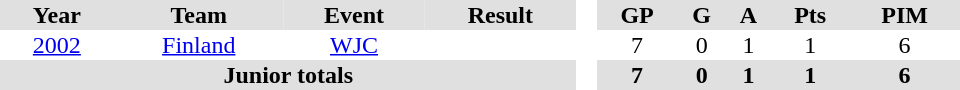<table border="0" cellpadding="1" cellspacing="0" style="text-align:center; width:40em">
<tr ALIGN="center" bgcolor="#e0e0e0">
<th>Year</th>
<th>Team</th>
<th>Event</th>
<th>Result</th>
<th rowspan="99" bgcolor="#ffffff"> </th>
<th>GP</th>
<th>G</th>
<th>A</th>
<th>Pts</th>
<th>PIM</th>
</tr>
<tr>
<td><a href='#'>2002</a></td>
<td><a href='#'>Finland</a></td>
<td><a href='#'>WJC</a></td>
<td></td>
<td>7</td>
<td>0</td>
<td>1</td>
<td>1</td>
<td>6</td>
</tr>
<tr bgcolor="#e0e0e0">
<th colspan="4">Junior totals</th>
<th>7</th>
<th>0</th>
<th>1</th>
<th>1</th>
<th>6</th>
</tr>
</table>
